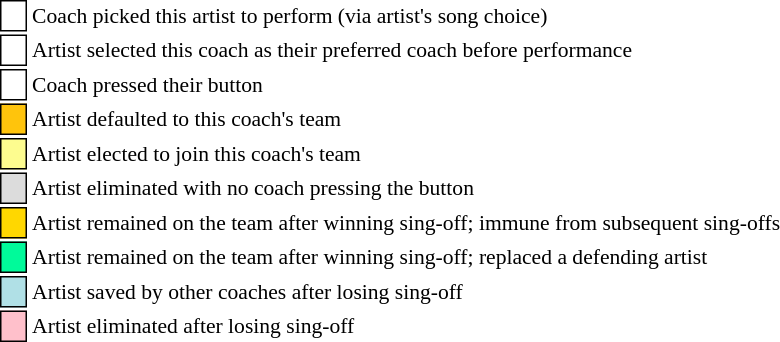<table class="toccolours" style="font-size: 90%; white-space: nowrap;">
<tr>
<td style="background:white; border:1px solid black;">  </td>
<td>Coach picked this artist to perform (via artist's song choice)</td>
</tr>
<tr>
<td style="background:white; border:1px solid black;">  </td>
<td>Artist selected this coach as their preferred coach before performance</td>
</tr>
<tr>
<td style="background:white; border:1px solid black;">  <strong></strong>  </td>
<td>Coach pressed their button</td>
</tr>
<tr>
<td style="background:#ffc40c; border:1px solid black;">    </td>
<td>Artist defaulted to this coach's team</td>
</tr>
<tr>
<td style="background:#fdfc8f; border:1px solid black;">    </td>
<td style="padding-right: 8px">Artist elected to join this coach's team</td>
</tr>
<tr>
<td style="background:#dcdcdc; border:1px solid black;">    </td>
<td>Artist eliminated with no coach pressing the button</td>
</tr>
<tr>
<td style="background:gold; border:1px solid black;">    </td>
<td>Artist remained on the team after winning sing-off; immune from subsequent sing-offs</td>
</tr>
<tr>
<td style="background:#00fa9a; border:1px solid black;">    </td>
<td>Artist remained on the team after winning sing-off; replaced a defending artist</td>
</tr>
<tr>
<td style="background:#b0e0e6; border:1px solid black;">    </td>
<td>Artist saved by other coaches after losing sing-off</td>
</tr>
<tr>
<td style="background:pink; border:1px solid black;">    </td>
<td>Artist eliminated after losing sing-off</td>
</tr>
</table>
